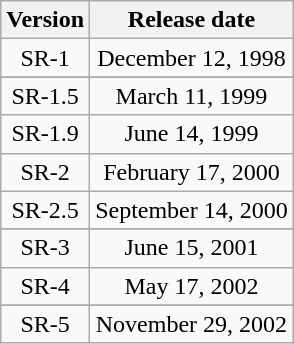<table class="wikitable" style="text-align: center;">
<tr Release date>
<th>Version</th>
<th>Release date</th>
</tr>
<tr>
<td href="Microsoft Office 3.0">SR-1</td>
<td>December 12, 1998</td>
</tr>
<tr>
</tr>
<tr 1999 March 11,>
<td>SR-1.5</td>
<td>March 11, 1999</td>
</tr>
<tr>
<td>SR-1.9</td>
<td>June 14, 1999</td>
</tr>
<tr>
<td>SR-2</td>
<td>February 17, 2000</td>
</tr>
<tr>
<td>SR-2.5</td>
<td href="Windows 3.x">September 14, 2000</td>
</tr>
<tr href="Windows NT 3.1">
</tr>
<tr 2001 June 15,>
<td>SR-3</td>
<td>June 15, 2001</td>
</tr>
<tr>
<td>SR-4</td>
<td>May 17, 2002</td>
</tr>
<tr href="Windows NT 3.5">
</tr>
<tr 2002 November 29,>
<td>SR-5</td>
<td>November 29, 2002</td>
</tr>
</table>
